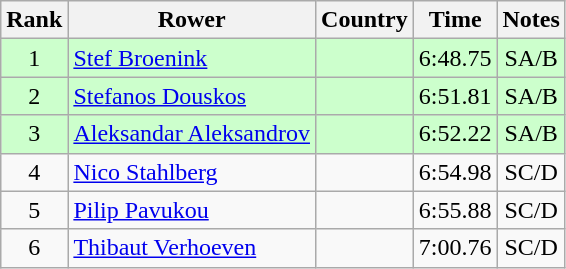<table class="wikitable" style="text-align:center">
<tr>
<th>Rank</th>
<th>Rower</th>
<th>Country</th>
<th>Time</th>
<th>Notes</th>
</tr>
<tr bgcolor=ccffcc>
<td>1</td>
<td align="left"><a href='#'>Stef Broenink</a></td>
<td align="left"></td>
<td>6:48.75</td>
<td>SA/B</td>
</tr>
<tr bgcolor=ccffcc>
<td>2</td>
<td align="left"><a href='#'>Stefanos Douskos</a></td>
<td align="left"></td>
<td>6:51.81</td>
<td>SA/B</td>
</tr>
<tr bgcolor=ccffcc>
<td>3</td>
<td align="left"><a href='#'>Aleksandar Aleksandrov</a></td>
<td align="left"></td>
<td>6:52.22</td>
<td>SA/B</td>
</tr>
<tr>
<td>4</td>
<td align="left"><a href='#'>Nico Stahlberg</a></td>
<td align="left"></td>
<td>6:54.98</td>
<td>SC/D</td>
</tr>
<tr>
<td>5</td>
<td align="left"><a href='#'>Pilip Pavukou</a></td>
<td align="left"></td>
<td>6:55.88</td>
<td>SC/D</td>
</tr>
<tr>
<td>6</td>
<td align="left"><a href='#'>Thibaut Verhoeven</a></td>
<td align="left"></td>
<td>7:00.76</td>
<td>SC/D</td>
</tr>
</table>
